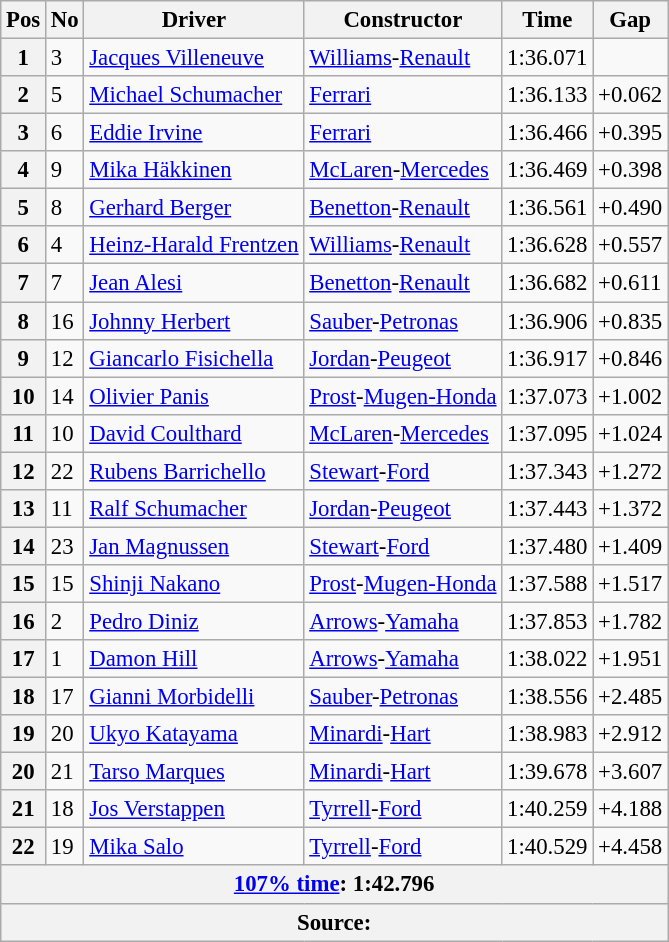<table class="wikitable sortable" style="font-size: 95%;">
<tr>
<th>Pos</th>
<th>No</th>
<th>Driver</th>
<th>Constructor</th>
<th>Time</th>
<th>Gap</th>
</tr>
<tr>
<th>1</th>
<td>3</td>
<td> <a href='#'>Jacques Villeneuve</a></td>
<td><a href='#'>Williams</a>-<a href='#'>Renault</a></td>
<td>1:36.071</td>
<td></td>
</tr>
<tr>
<th>2</th>
<td>5</td>
<td> <a href='#'>Michael Schumacher</a></td>
<td><a href='#'>Ferrari</a></td>
<td>1:36.133</td>
<td>+0.062</td>
</tr>
<tr>
<th>3</th>
<td>6</td>
<td> <a href='#'>Eddie Irvine</a></td>
<td><a href='#'>Ferrari</a></td>
<td>1:36.466</td>
<td>+0.395</td>
</tr>
<tr>
<th>4</th>
<td>9</td>
<td> <a href='#'>Mika Häkkinen</a></td>
<td><a href='#'>McLaren</a>-<a href='#'>Mercedes</a></td>
<td>1:36.469</td>
<td>+0.398</td>
</tr>
<tr>
<th>5</th>
<td>8</td>
<td> <a href='#'>Gerhard Berger</a></td>
<td><a href='#'>Benetton</a>-<a href='#'>Renault</a></td>
<td>1:36.561</td>
<td>+0.490</td>
</tr>
<tr>
<th>6</th>
<td>4</td>
<td> <a href='#'>Heinz-Harald Frentzen</a></td>
<td><a href='#'>Williams</a>-<a href='#'>Renault</a></td>
<td>1:36.628</td>
<td>+0.557</td>
</tr>
<tr>
<th>7</th>
<td>7</td>
<td> <a href='#'>Jean Alesi</a></td>
<td><a href='#'>Benetton</a>-<a href='#'>Renault</a></td>
<td>1:36.682</td>
<td>+0.611</td>
</tr>
<tr>
<th>8</th>
<td>16</td>
<td> <a href='#'>Johnny Herbert</a></td>
<td><a href='#'>Sauber</a>-<a href='#'>Petronas</a></td>
<td>1:36.906</td>
<td>+0.835</td>
</tr>
<tr>
<th>9</th>
<td>12</td>
<td> <a href='#'>Giancarlo Fisichella</a></td>
<td><a href='#'>Jordan</a>-<a href='#'>Peugeot</a></td>
<td>1:36.917</td>
<td>+0.846</td>
</tr>
<tr>
<th>10</th>
<td>14</td>
<td> <a href='#'>Olivier Panis</a></td>
<td><a href='#'>Prost</a>-<a href='#'>Mugen-Honda</a></td>
<td>1:37.073</td>
<td>+1.002</td>
</tr>
<tr>
<th>11</th>
<td>10</td>
<td> <a href='#'>David Coulthard</a></td>
<td><a href='#'>McLaren</a>-<a href='#'>Mercedes</a></td>
<td>1:37.095</td>
<td>+1.024</td>
</tr>
<tr>
<th>12</th>
<td>22</td>
<td> <a href='#'>Rubens Barrichello</a></td>
<td><a href='#'>Stewart</a>-<a href='#'>Ford</a></td>
<td>1:37.343</td>
<td>+1.272</td>
</tr>
<tr>
<th>13</th>
<td>11</td>
<td> <a href='#'>Ralf Schumacher</a></td>
<td><a href='#'>Jordan</a>-<a href='#'>Peugeot</a></td>
<td>1:37.443</td>
<td>+1.372</td>
</tr>
<tr>
<th>14</th>
<td>23</td>
<td> <a href='#'>Jan Magnussen</a></td>
<td><a href='#'>Stewart</a>-<a href='#'>Ford</a></td>
<td>1:37.480</td>
<td>+1.409</td>
</tr>
<tr>
<th>15</th>
<td>15</td>
<td> <a href='#'>Shinji Nakano</a></td>
<td><a href='#'>Prost</a>-<a href='#'>Mugen-Honda</a></td>
<td>1:37.588</td>
<td>+1.517</td>
</tr>
<tr>
<th>16</th>
<td>2</td>
<td> <a href='#'>Pedro Diniz</a></td>
<td><a href='#'>Arrows</a>-<a href='#'>Yamaha</a></td>
<td>1:37.853</td>
<td>+1.782</td>
</tr>
<tr>
<th>17</th>
<td>1</td>
<td> <a href='#'>Damon Hill</a></td>
<td><a href='#'>Arrows</a>-<a href='#'>Yamaha</a></td>
<td>1:38.022</td>
<td>+1.951</td>
</tr>
<tr>
<th>18</th>
<td>17</td>
<td> <a href='#'>Gianni Morbidelli</a></td>
<td><a href='#'>Sauber</a>-<a href='#'>Petronas</a></td>
<td>1:38.556</td>
<td>+2.485</td>
</tr>
<tr>
<th>19</th>
<td>20</td>
<td> <a href='#'>Ukyo Katayama</a></td>
<td><a href='#'>Minardi</a>-<a href='#'>Hart</a></td>
<td>1:38.983</td>
<td>+2.912</td>
</tr>
<tr>
<th>20</th>
<td>21</td>
<td> <a href='#'>Tarso Marques</a></td>
<td><a href='#'>Minardi</a>-<a href='#'>Hart</a></td>
<td>1:39.678</td>
<td>+3.607</td>
</tr>
<tr>
<th>21</th>
<td>18</td>
<td> <a href='#'>Jos Verstappen</a></td>
<td><a href='#'>Tyrrell</a>-<a href='#'>Ford</a></td>
<td>1:40.259</td>
<td>+4.188</td>
</tr>
<tr>
<th>22</th>
<td>19</td>
<td> <a href='#'>Mika Salo</a></td>
<td><a href='#'>Tyrrell</a>-<a href='#'>Ford</a></td>
<td>1:40.529</td>
<td>+4.458</td>
</tr>
<tr>
<th colspan="6"><a href='#'>107% time</a>: 1:42.796</th>
</tr>
<tr>
<th colspan="6">Source:</th>
</tr>
</table>
